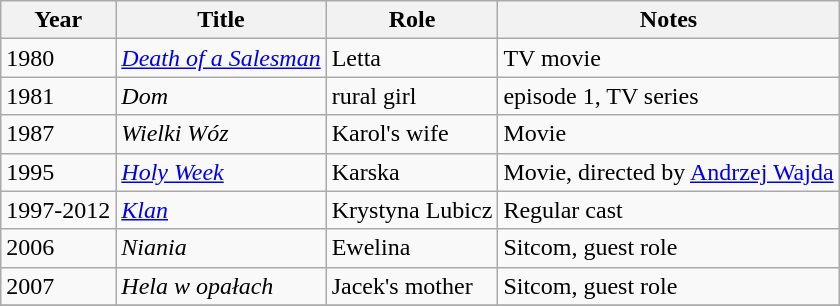<table class="wikitable sortable plainrowheaders">
<tr>
<th scope="col">Year</th>
<th scope="col">Title</th>
<th scope="col">Role</th>
<th scope="col" class="unsortable">Notes</th>
</tr>
<tr>
<td>1980</td>
<td><em><a href='#'>Death of a Salesman</a></em></td>
<td>Letta</td>
<td>TV movie</td>
</tr>
<tr>
<td>1981</td>
<td><em>Dom</em></td>
<td>rural girl</td>
<td>episode 1, TV series</td>
</tr>
<tr>
<td>1987</td>
<td><em>Wielki Wóz</em></td>
<td>Karol's wife</td>
<td>Movie</td>
</tr>
<tr>
<td>1995</td>
<td><em><a href='#'>Holy Week</a></em></td>
<td>Karska</td>
<td>Movie, directed by <a href='#'>Andrzej Wajda</a></td>
</tr>
<tr>
<td>1997-2012</td>
<td><em><a href='#'>Klan</a></em></td>
<td>Krystyna Lubicz</td>
<td>Regular cast</td>
</tr>
<tr>
<td>2006</td>
<td><em>Niania</em></td>
<td>Ewelina</td>
<td>Sitcom, guest role</td>
</tr>
<tr>
<td>2007</td>
<td><em>Hela w opałach</em></td>
<td>Jacek's mother</td>
<td>Sitcom, guest role</td>
</tr>
<tr>
</tr>
</table>
